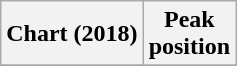<table class="wikitable sortable plainrowheaders">
<tr>
<th>Chart (2018)</th>
<th>Peak<br>position</th>
</tr>
<tr>
</tr>
</table>
